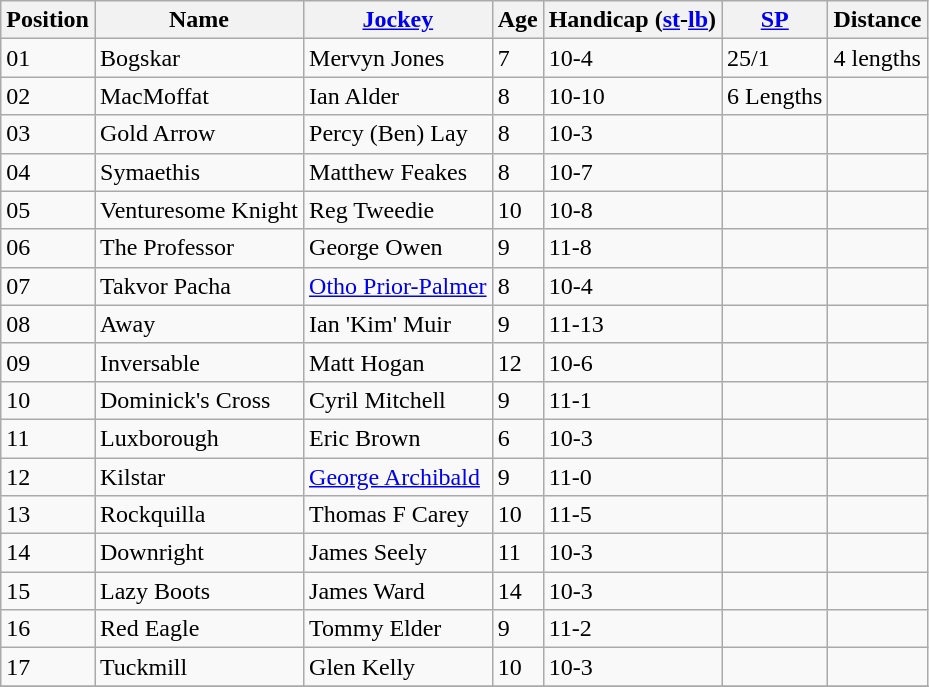<table class="wikitable sortable">
<tr>
<th>Position</th>
<th>Name</th>
<th><a href='#'>Jockey</a></th>
<th data-sort-type="number">Age</th>
<th>Handicap (<a href='#'>st</a>-<a href='#'>lb</a>)</th>
<th><a href='#'>SP</a></th>
<th>Distance</th>
</tr>
<tr>
<td>01</td>
<td>Bogskar</td>
<td>Mervyn Jones</td>
<td>7</td>
<td>10-4</td>
<td>25/1</td>
<td>4 lengths</td>
</tr>
<tr>
<td>02</td>
<td>MacMoffat</td>
<td>Ian Alder</td>
<td>8</td>
<td>10-10</td>
<td>6 Lengths </td>
<td></td>
</tr>
<tr>
<td>03</td>
<td>Gold Arrow</td>
<td>Percy (Ben) Lay</td>
<td>8</td>
<td>10-3</td>
<td></td>
<td></td>
</tr>
<tr>
<td>04</td>
<td>Symaethis</td>
<td>Matthew Feakes</td>
<td>8</td>
<td>10-7</td>
<td></td>
<td></td>
</tr>
<tr>
<td>05</td>
<td>Venturesome Knight</td>
<td>Reg Tweedie</td>
<td>10</td>
<td>10-8</td>
<td></td>
<td></td>
</tr>
<tr>
<td>06</td>
<td>The Professor</td>
<td>George Owen</td>
<td>9</td>
<td>11-8</td>
<td></td>
<td></td>
</tr>
<tr>
<td>07</td>
<td>Takvor Pacha</td>
<td><a href='#'>Otho Prior-Palmer</a></td>
<td>8</td>
<td>10-4</td>
<td></td>
<td></td>
</tr>
<tr>
<td>08</td>
<td>Away</td>
<td>Ian 'Kim' Muir</td>
<td>9</td>
<td>11-13</td>
<td></td>
<td></td>
</tr>
<tr>
<td>09</td>
<td>Inversable</td>
<td>Matt Hogan</td>
<td>12</td>
<td>10-6</td>
<td></td>
<td></td>
</tr>
<tr>
<td>10</td>
<td>Dominick's Cross</td>
<td>Cyril Mitchell</td>
<td>9</td>
<td>11-1</td>
<td></td>
<td></td>
</tr>
<tr>
<td>11</td>
<td>Luxborough</td>
<td>Eric Brown</td>
<td>6</td>
<td>10-3</td>
<td></td>
<td></td>
</tr>
<tr>
<td>12</td>
<td>Kilstar</td>
<td><a href='#'>George Archibald</a></td>
<td>9</td>
<td>11-0</td>
<td></td>
<td></td>
</tr>
<tr>
<td>13</td>
<td>Rockquilla</td>
<td>Thomas F Carey</td>
<td>10</td>
<td>11-5</td>
<td></td>
<td></td>
</tr>
<tr>
<td>14</td>
<td>Downright</td>
<td>James Seely</td>
<td>11</td>
<td>10-3</td>
<td></td>
<td></td>
</tr>
<tr>
<td>15</td>
<td>Lazy Boots</td>
<td>James Ward</td>
<td>14</td>
<td>10-3</td>
<td></td>
<td></td>
</tr>
<tr>
<td>16</td>
<td>Red Eagle</td>
<td>Tommy Elder</td>
<td>9</td>
<td>11-2</td>
<td></td>
<td></td>
</tr>
<tr>
<td>17</td>
<td>Tuckmill</td>
<td>Glen Kelly</td>
<td>10</td>
<td>10-3</td>
<td></td>
<td></td>
</tr>
<tr>
</tr>
</table>
